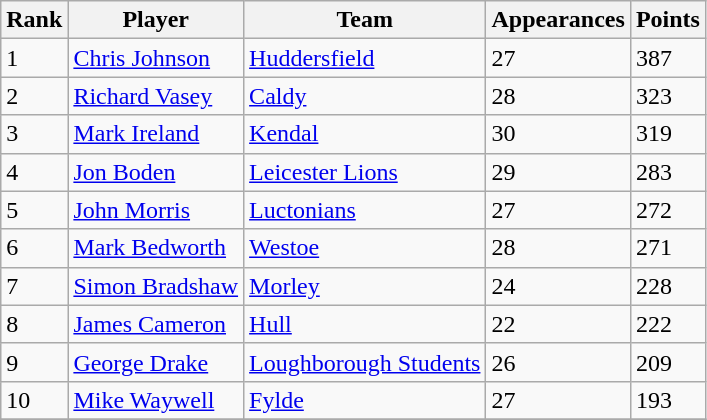<table class="wikitable">
<tr>
<th>Rank</th>
<th>Player</th>
<th>Team</th>
<th>Appearances</th>
<th>Points</th>
</tr>
<tr>
<td>1</td>
<td> <a href='#'>Chris Johnson</a></td>
<td><a href='#'>Huddersfield</a></td>
<td>27</td>
<td>387</td>
</tr>
<tr>
<td>2</td>
<td> <a href='#'>Richard Vasey</a></td>
<td><a href='#'>Caldy</a></td>
<td>28</td>
<td>323</td>
</tr>
<tr>
<td>3</td>
<td> <a href='#'>Mark Ireland</a></td>
<td><a href='#'>Kendal</a></td>
<td>30</td>
<td>319</td>
</tr>
<tr>
<td>4</td>
<td> <a href='#'>Jon Boden</a></td>
<td><a href='#'>Leicester Lions</a></td>
<td>29</td>
<td>283</td>
</tr>
<tr>
<td>5</td>
<td> <a href='#'>John Morris</a></td>
<td><a href='#'>Luctonians</a></td>
<td>27</td>
<td>272</td>
</tr>
<tr>
<td>6</td>
<td> <a href='#'>Mark Bedworth</a></td>
<td><a href='#'>Westoe</a></td>
<td>28</td>
<td>271</td>
</tr>
<tr>
<td>7</td>
<td> <a href='#'>Simon Bradshaw</a></td>
<td><a href='#'>Morley</a></td>
<td>24</td>
<td>228</td>
</tr>
<tr>
<td>8</td>
<td> <a href='#'>James Cameron</a></td>
<td><a href='#'>Hull</a></td>
<td>22</td>
<td>222</td>
</tr>
<tr>
<td>9</td>
<td> <a href='#'>George Drake</a></td>
<td><a href='#'>Loughborough Students</a></td>
<td>26</td>
<td>209</td>
</tr>
<tr>
<td>10</td>
<td> <a href='#'>Mike Waywell</a></td>
<td><a href='#'>Fylde</a></td>
<td>27</td>
<td>193</td>
</tr>
<tr>
</tr>
</table>
